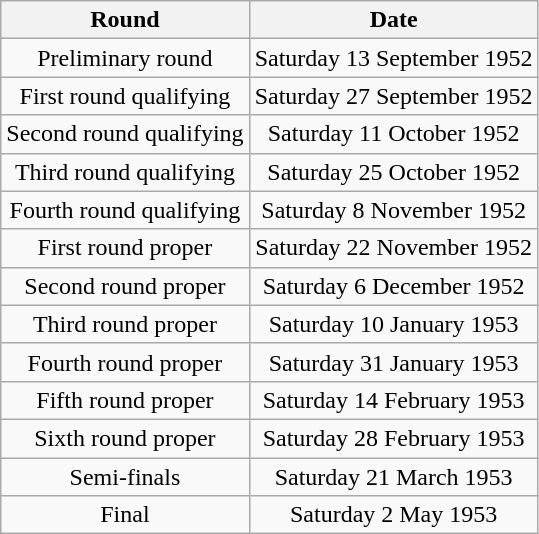<table class="wikitable" style="text-align: center">
<tr>
<th>Round</th>
<th>Date</th>
</tr>
<tr>
<td>Preliminary round</td>
<td>Saturday 13 September 1952</td>
</tr>
<tr>
<td>First round qualifying</td>
<td>Saturday 27 September 1952</td>
</tr>
<tr>
<td>Second round qualifying</td>
<td>Saturday 11 October 1952</td>
</tr>
<tr>
<td>Third round qualifying</td>
<td>Saturday 25 October 1952</td>
</tr>
<tr>
<td>Fourth round qualifying</td>
<td>Saturday 8 November 1952</td>
</tr>
<tr>
<td>First round proper</td>
<td>Saturday 22 November 1952</td>
</tr>
<tr>
<td>Second round proper</td>
<td>Saturday 6 December 1952</td>
</tr>
<tr>
<td>Third round proper</td>
<td>Saturday 10 January 1953</td>
</tr>
<tr>
<td>Fourth round proper</td>
<td>Saturday 31 January 1953</td>
</tr>
<tr>
<td>Fifth round proper</td>
<td>Saturday 14 February 1953</td>
</tr>
<tr>
<td>Sixth round proper</td>
<td>Saturday 28 February 1953</td>
</tr>
<tr>
<td>Semi-finals</td>
<td>Saturday 21 March 1953</td>
</tr>
<tr>
<td>Final</td>
<td>Saturday 2 May 1953</td>
</tr>
</table>
